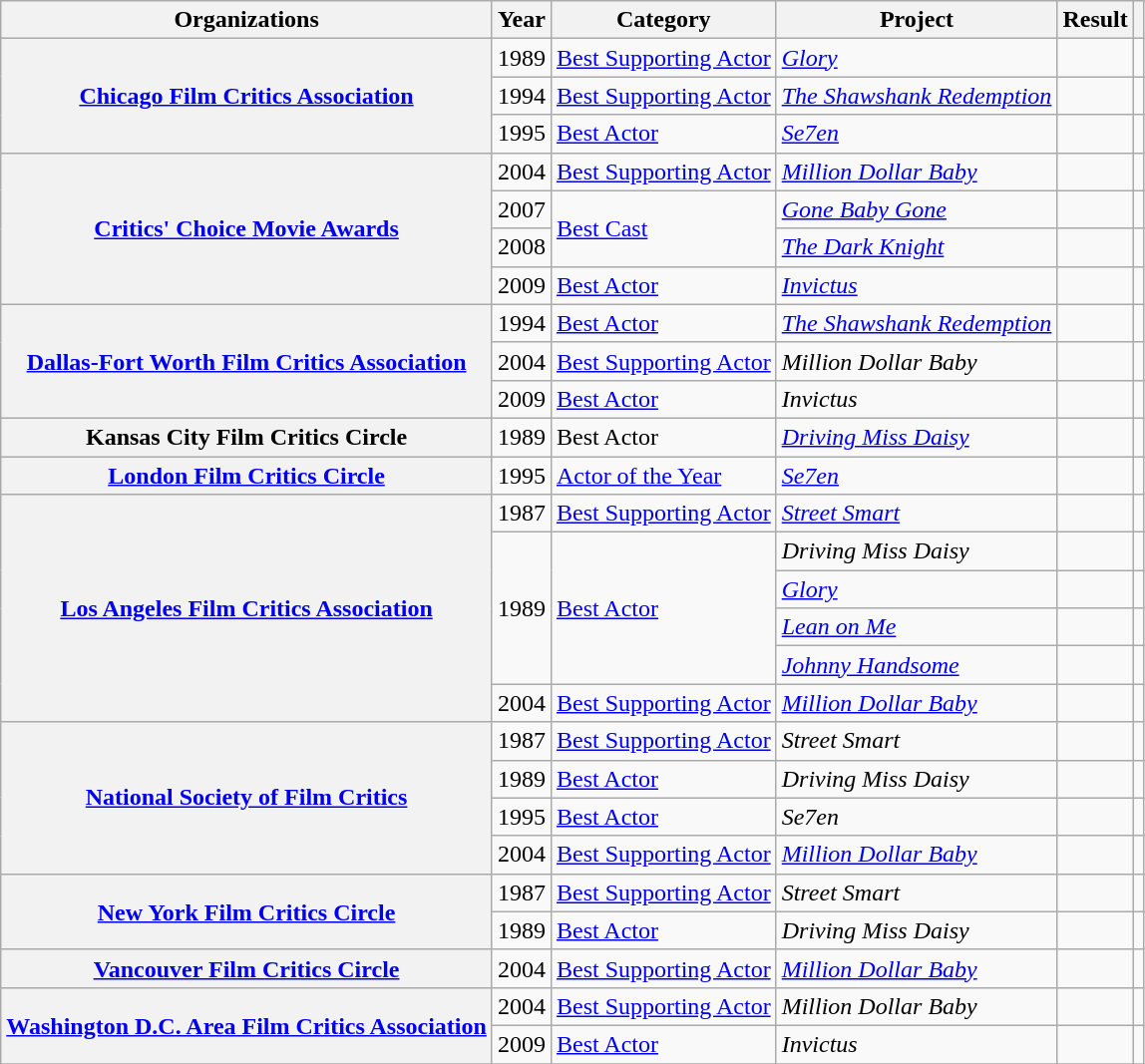<table class= "wikitable plainrowheaders sortable">
<tr>
<th>Organizations</th>
<th scope="col">Year</th>
<th scope="col">Category</th>
<th scope="col">Project</th>
<th scope="col">Result</th>
<th scope="col" class="unsortable"></th>
</tr>
<tr>
<th scope="row" rowspan="3"><a href='#'>Chicago Film Critics Association</a></th>
<td style="text-align:center;">1989</td>
<td><a href='#'>Best Supporting Actor</a></td>
<td><em><a href='#'>Glory</a></em></td>
<td></td>
<td style="text-align:center;"></td>
</tr>
<tr>
<td style="text-align:center;">1994</td>
<td><a href='#'>Best Supporting Actor</a></td>
<td><em><a href='#'>The Shawshank Redemption</a></em></td>
<td></td>
<td style="text-align:center;"></td>
</tr>
<tr>
<td style="text-align:center;">1995</td>
<td><a href='#'>Best Actor</a></td>
<td><em><a href='#'>Se7en</a></em></td>
<td></td>
<td style="text-align:center;"></td>
</tr>
<tr>
<th scope="row" rowspan="4"><a href='#'>Critics' Choice Movie Awards</a></th>
<td style="text-align:center;">2004</td>
<td><a href='#'>Best Supporting Actor</a></td>
<td><em><a href='#'>Million Dollar Baby</a></em></td>
<td></td>
<td style="text-align:center;"></td>
</tr>
<tr>
<td style="text-align:center;">2007</td>
<td rowspan="2"><a href='#'>Best Cast</a></td>
<td><em><a href='#'>Gone Baby Gone</a></em></td>
<td></td>
<td style="text-align:center;"></td>
</tr>
<tr>
<td style="text-align:center;">2008</td>
<td><em><a href='#'>The Dark Knight</a></em></td>
<td></td>
<td style="text-align:center;"></td>
</tr>
<tr>
<td style="text-align:center;">2009</td>
<td><a href='#'>Best Actor</a></td>
<td><em><a href='#'>Invictus</a></em></td>
<td></td>
<td style="text-align:center;"></td>
</tr>
<tr>
<th scope="row" rowspan="3"><a href='#'>Dallas-Fort Worth Film Critics Association</a></th>
<td style="text-align:center;">1994</td>
<td><a href='#'>Best Actor</a></td>
<td><em><a href='#'>The Shawshank Redemption</a></em></td>
<td></td>
<td style="text-align:center;"></td>
</tr>
<tr>
<td style="text-align:center;">2004</td>
<td><a href='#'>Best Supporting Actor</a></td>
<td><em>Million Dollar Baby</em></td>
<td></td>
<td style="text-align:center;"></td>
</tr>
<tr>
<td style="text-align:center;">2009</td>
<td><a href='#'>Best Actor</a></td>
<td><em>Invictus</em></td>
<td></td>
<td style="text-align:center;"></td>
</tr>
<tr>
<th scope="row" rowspan="1">Kansas City Film Critics Circle</th>
<td style="text-align:center;">1989</td>
<td>Best Actor</td>
<td><em><a href='#'>Driving Miss Daisy</a></em></td>
<td></td>
<td style="text-align:center;"></td>
</tr>
<tr>
<th scope="row" rowspan="1"><a href='#'>London Film Critics Circle</a></th>
<td style="text-align:center;">1995</td>
<td><a href='#'>Actor of the Year</a></td>
<td><em><a href='#'>Se7en</a></em></td>
<td></td>
<td style="text-align:center;"></td>
</tr>
<tr>
<th scope="row" rowspan="6"><a href='#'>Los Angeles Film Critics Association</a></th>
<td style="text-align:center;">1987</td>
<td><a href='#'>Best Supporting Actor</a></td>
<td><em><a href='#'>Street Smart</a></em></td>
<td></td>
<td style="text-align:center;"></td>
</tr>
<tr>
<td style="text-align:center;", rowspan=4>1989</td>
<td rowspan=4><a href='#'>Best Actor</a></td>
<td><em>Driving Miss Daisy</em></td>
<td></td>
<td style="text-align:center;"></td>
</tr>
<tr>
<td><em><a href='#'>Glory</a></em></td>
<td></td>
<td style="text-align:center;"></td>
</tr>
<tr>
<td><em><a href='#'> Lean on Me</a></em></td>
<td></td>
<td style="text-align:center;"></td>
</tr>
<tr>
<td><em><a href='#'>Johnny Handsome</a></em></td>
<td></td>
<td style="text-align:center;"></td>
</tr>
<tr>
<td style="text-align:center;">2004</td>
<td><a href='#'>Best Supporting Actor</a></td>
<td><em><a href='#'>Million Dollar Baby</a></em></td>
<td></td>
<td style="text-align:center;"></td>
</tr>
<tr>
<th scope="row" rowspan="4"><a href='#'>National Society of Film Critics</a></th>
<td style="text-align:center;">1987</td>
<td><a href='#'>Best Supporting Actor</a></td>
<td><em>Street Smart</em></td>
<td></td>
<td style="text-align:center;"></td>
</tr>
<tr>
<td style="text-align:center;">1989</td>
<td><a href='#'>Best Actor</a></td>
<td><em>Driving Miss Daisy</em></td>
<td></td>
<td style="text-align:center;"></td>
</tr>
<tr>
<td style="text-align:center;">1995</td>
<td><a href='#'>Best Actor</a></td>
<td><em>Se7en</em></td>
<td></td>
<td style="text-align:center;"></td>
</tr>
<tr>
<td style="text-align:center;">2004</td>
<td><a href='#'>Best Supporting Actor</a></td>
<td><em><a href='#'>Million Dollar Baby</a></em></td>
<td></td>
<td style="text-align:center;"></td>
</tr>
<tr>
<th scope="row" rowspan="2"><a href='#'>New York Film Critics Circle</a></th>
<td style="text-align:center;">1987</td>
<td><a href='#'>Best Supporting Actor</a></td>
<td><em>Street Smart</em></td>
<td></td>
<td style="text-align:center;"></td>
</tr>
<tr>
<td style="text-align:center;">1989</td>
<td><a href='#'>Best Actor</a></td>
<td><em>Driving Miss Daisy</em></td>
<td></td>
<td style="text-align:center;"></td>
</tr>
<tr>
<th scope="row" rowspan="1"><a href='#'>Vancouver Film Critics Circle</a></th>
<td style="text-align:center;">2004</td>
<td><a href='#'>Best Supporting Actor</a></td>
<td><em><a href='#'>Million Dollar Baby</a></em></td>
<td></td>
<td style="text-align:center;"></td>
</tr>
<tr>
<th scope="row" rowspan="2"><a href='#'>Washington D.C. Area Film Critics Association</a></th>
<td style="text-align:center;">2004</td>
<td><a href='#'>Best Supporting Actor</a></td>
<td><em>Million Dollar Baby</em></td>
<td></td>
<td style="text-align:center;"></td>
</tr>
<tr>
<td style="text-align:center;">2009</td>
<td><a href='#'>Best Actor</a></td>
<td><em>Invictus</em></td>
<td></td>
<td style="text-align:center;"></td>
</tr>
<tr>
</tr>
</table>
